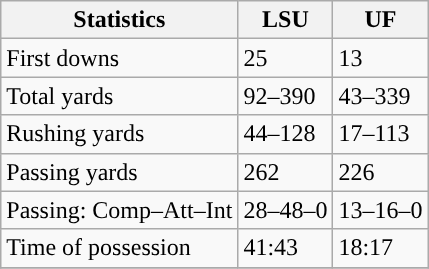<table class="wikitable" style="float: left;">
<tr>
<th>Statistics</th>
<th>LSU</th>
<th>UF</th>
</tr>
<tr>
<td>First downs</td>
<td>25</td>
<td>13</td>
</tr>
<tr>
<td>Total yards</td>
<td>92–390</td>
<td>43–339</td>
</tr>
<tr>
<td>Rushing yards</td>
<td>44–128</td>
<td>17–113</td>
</tr>
<tr>
<td>Passing yards</td>
<td>262</td>
<td>226</td>
</tr>
<tr>
<td>Passing: Comp–Att–Int</td>
<td>28–48–0</td>
<td>13–16–0</td>
</tr>
<tr>
<td>Time of possession</td>
<td>41:43</td>
<td>18:17</td>
</tr>
<tr>
</tr>
</table>
